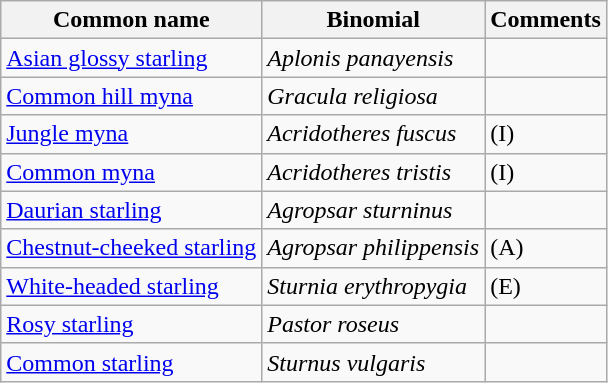<table class="wikitable">
<tr>
<th>Common name</th>
<th>Binomial</th>
<th>Comments</th>
</tr>
<tr>
<td><a href='#'>Asian glossy starling</a></td>
<td><em>Aplonis panayensis</em></td>
<td></td>
</tr>
<tr>
<td><a href='#'>Common hill myna</a></td>
<td><em>Gracula religiosa</em></td>
<td></td>
</tr>
<tr>
<td><a href='#'>Jungle myna</a></td>
<td><em>Acridotheres fuscus</em></td>
<td>(I)</td>
</tr>
<tr>
<td><a href='#'>Common myna</a></td>
<td><em>Acridotheres tristis</em></td>
<td>(I)</td>
</tr>
<tr>
<td><a href='#'>Daurian starling</a></td>
<td><em>Agropsar sturninus</em></td>
<td></td>
</tr>
<tr>
<td><a href='#'>Chestnut-cheeked starling</a></td>
<td><em>Agropsar philippensis</em></td>
<td>(A)</td>
</tr>
<tr>
<td><a href='#'>White-headed starling</a></td>
<td><em>Sturnia erythropygia</em></td>
<td>(E)</td>
</tr>
<tr>
<td><a href='#'>Rosy starling</a></td>
<td><em>Pastor roseus</em></td>
<td></td>
</tr>
<tr>
<td><a href='#'>Common starling</a></td>
<td><em>Sturnus vulgaris</em></td>
<td></td>
</tr>
</table>
